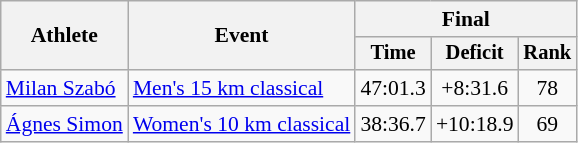<table class="wikitable" style="font-size:90%">
<tr>
<th rowspan=2>Athlete</th>
<th rowspan=2>Event</th>
<th colspan=3>Final</th>
</tr>
<tr style="font-size: 95%">
<th>Time</th>
<th>Deficit</th>
<th>Rank</th>
</tr>
<tr align=center>
<td align=left><a href='#'>Milan Szabó</a></td>
<td align=left><a href='#'>Men's 15 km classical</a></td>
<td>47:01.3</td>
<td>+8:31.6</td>
<td>78</td>
</tr>
<tr align=center>
<td align=left><a href='#'>Ágnes Simon</a></td>
<td align=left><a href='#'>Women's 10 km classical</a></td>
<td>38:36.7</td>
<td>+10:18.9</td>
<td>69</td>
</tr>
</table>
